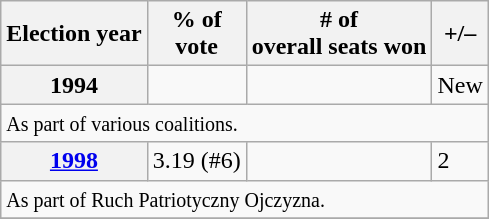<table class=wikitable>
<tr>
<th>Election year</th>
<th>% of<br>vote</th>
<th># of<br>overall seats won</th>
<th>+/–</th>
</tr>
<tr>
<th>1994</th>
<td></td>
<td></td>
<td>New</td>
</tr>
<tr>
<td colspan=7><small>As part of various coalitions.</small></td>
</tr>
<tr>
<th><a href='#'>1998</a></th>
<td>3.19 (#6)</td>
<td></td>
<td>2</td>
</tr>
<tr>
<td colspan=7><small>As part of Ruch Patriotyczny Ojczyzna.</small></td>
</tr>
<tr>
</tr>
</table>
